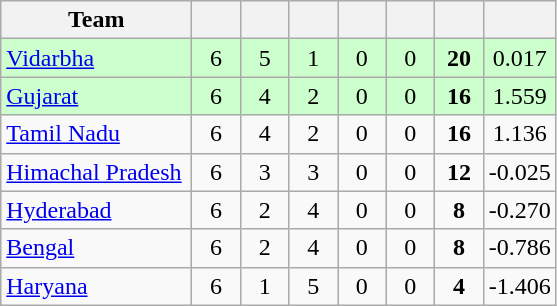<table class="wikitable" style="text-align:center">
<tr>
<th style="width:120px">Team</th>
<th style="width:25px"></th>
<th style="width:25px"></th>
<th style="width:25px"></th>
<th style="width:25px"></th>
<th style="width:25px"></th>
<th style="width:25px"></th>
<th style="width:40px"></th>
</tr>
<tr style="background:#cfc;">
<td style="text-align:left"><a href='#'>Vidarbha</a></td>
<td>6</td>
<td>5</td>
<td>1</td>
<td>0</td>
<td>0</td>
<td><strong>20</strong></td>
<td>0.017</td>
</tr>
<tr style="background:#cfc;">
<td style="text-align:left"><a href='#'>Gujarat</a></td>
<td>6</td>
<td>4</td>
<td>2</td>
<td>0</td>
<td>0</td>
<td><strong>16</strong></td>
<td>1.559</td>
</tr>
<tr>
<td style="text-align:left;"><a href='#'>Tamil Nadu</a></td>
<td>6</td>
<td>4</td>
<td>2</td>
<td>0</td>
<td>0</td>
<td><strong>16</strong></td>
<td>1.136</td>
</tr>
<tr>
<td style="text-align:left"><a href='#'>Himachal Pradesh</a></td>
<td>6</td>
<td>3</td>
<td>3</td>
<td>0</td>
<td>0</td>
<td><strong>12</strong></td>
<td>-0.025</td>
</tr>
<tr>
<td style="text-align:left"><a href='#'>Hyderabad</a></td>
<td>6</td>
<td>2</td>
<td>4</td>
<td>0</td>
<td>0</td>
<td><strong>8</strong></td>
<td>-0.270</td>
</tr>
<tr>
<td style="text-align:left"><a href='#'>Bengal</a></td>
<td>6</td>
<td>2</td>
<td>4</td>
<td>0</td>
<td>0</td>
<td><strong>8</strong></td>
<td>-0.786</td>
</tr>
<tr>
<td style="text-align:left"><a href='#'>Haryana</a></td>
<td>6</td>
<td>1</td>
<td>5</td>
<td>0</td>
<td>0</td>
<td><strong>4</strong></td>
<td>-1.406</td>
</tr>
</table>
